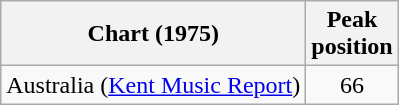<table class="wikitable">
<tr>
<th>Chart (1975)</th>
<th>Peak<br> position</th>
</tr>
<tr>
<td>Australia (<a href='#'>Kent Music Report</a>)</td>
<td align="center">66</td>
</tr>
</table>
